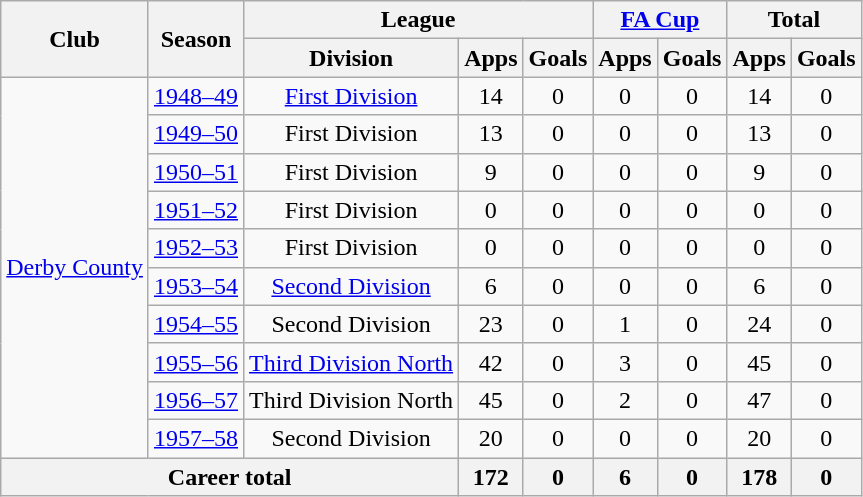<table class="wikitable" style="text-align: center;">
<tr>
<th rowspan="2">Club</th>
<th rowspan="2">Season</th>
<th colspan="3">League</th>
<th colspan="2"><a href='#'>FA Cup</a></th>
<th colspan="2">Total</th>
</tr>
<tr>
<th>Division</th>
<th>Apps</th>
<th>Goals</th>
<th>Apps</th>
<th>Goals</th>
<th>Apps</th>
<th>Goals</th>
</tr>
<tr>
<td rowspan=10><a href='#'>Derby County</a></td>
<td><a href='#'>1948–49</a></td>
<td><a href='#'>First Division</a></td>
<td>14</td>
<td>0</td>
<td>0</td>
<td>0</td>
<td>14</td>
<td>0</td>
</tr>
<tr>
<td><a href='#'>1949–50</a></td>
<td>First Division</td>
<td>13</td>
<td>0</td>
<td>0</td>
<td>0</td>
<td>13</td>
<td>0</td>
</tr>
<tr>
<td><a href='#'>1950–51</a></td>
<td>First Division</td>
<td>9</td>
<td>0</td>
<td>0</td>
<td>0</td>
<td>9</td>
<td>0</td>
</tr>
<tr>
<td><a href='#'>1951–52</a></td>
<td>First Division</td>
<td>0</td>
<td>0</td>
<td>0</td>
<td>0</td>
<td>0</td>
<td>0</td>
</tr>
<tr>
<td><a href='#'>1952–53</a></td>
<td>First Division</td>
<td>0</td>
<td>0</td>
<td>0</td>
<td>0</td>
<td>0</td>
<td>0</td>
</tr>
<tr>
<td><a href='#'>1953–54</a></td>
<td><a href='#'>Second Division</a></td>
<td>6</td>
<td>0</td>
<td>0</td>
<td>0</td>
<td>6</td>
<td>0</td>
</tr>
<tr>
<td><a href='#'>1954–55</a></td>
<td>Second Division</td>
<td>23</td>
<td>0</td>
<td>1</td>
<td>0</td>
<td>24</td>
<td>0</td>
</tr>
<tr>
<td><a href='#'>1955–56</a></td>
<td><a href='#'>Third Division North</a></td>
<td>42</td>
<td>0</td>
<td>3</td>
<td>0</td>
<td>45</td>
<td>0</td>
</tr>
<tr>
<td><a href='#'>1956–57</a></td>
<td>Third Division North</td>
<td>45</td>
<td>0</td>
<td>2</td>
<td>0</td>
<td>47</td>
<td>0</td>
</tr>
<tr>
<td><a href='#'>1957–58</a></td>
<td>Second Division</td>
<td>20</td>
<td>0</td>
<td>0</td>
<td>0</td>
<td>20</td>
<td>0</td>
</tr>
<tr>
<th colspan="3">Career total</th>
<th>172</th>
<th>0</th>
<th>6</th>
<th>0</th>
<th>178</th>
<th>0</th>
</tr>
</table>
